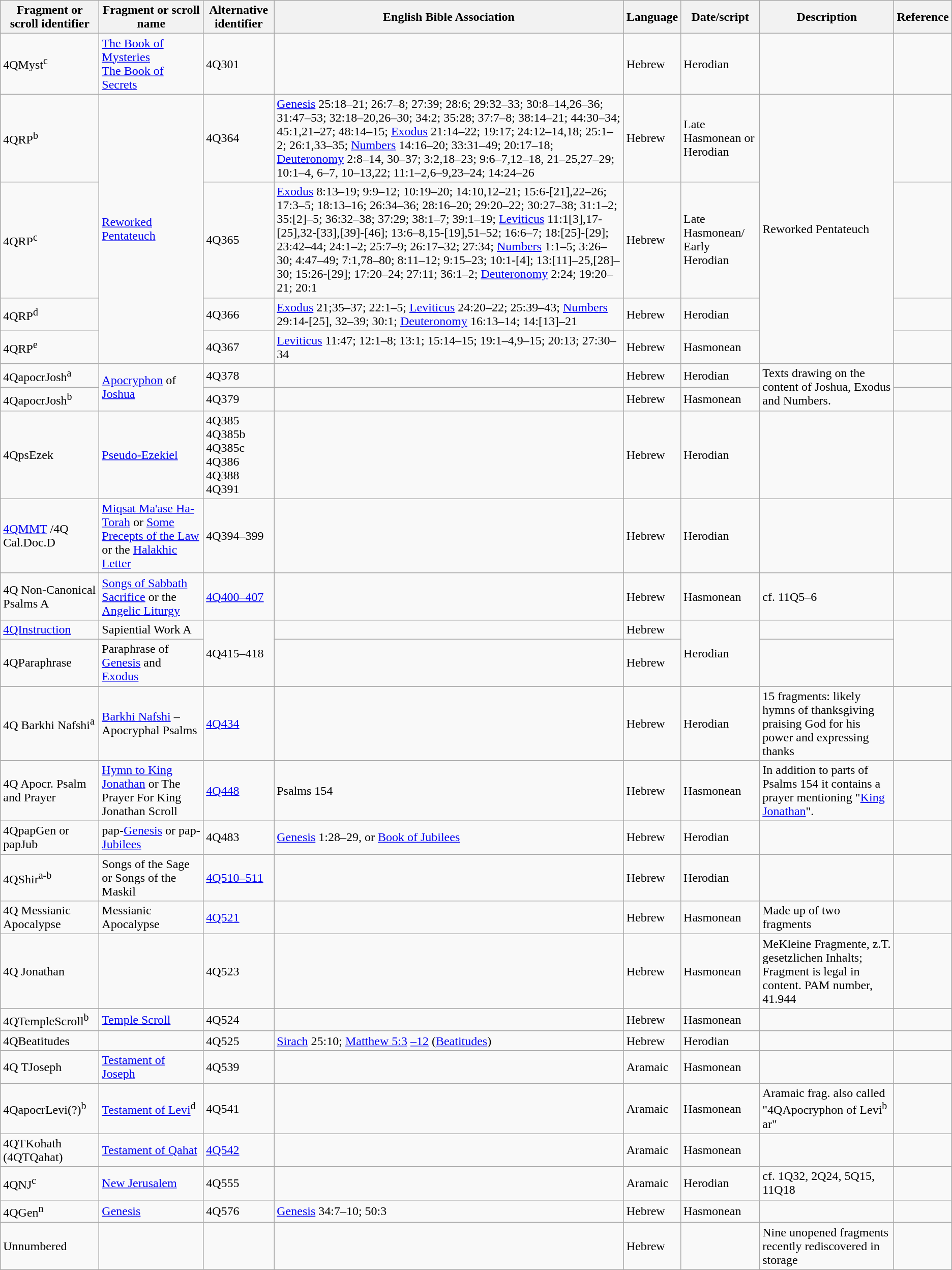<table class="wikitable collapsible collapsed">
<tr>
<th>Fragment or scroll identifier</th>
<th>Fragment or scroll name</th>
<th>Alternative identifier</th>
<th>English Bible Association</th>
<th>Language</th>
<th>Date/script</th>
<th>Description</th>
<th>Reference<onlyinclude></th>
</tr>
<tr>
<td>4QMyst<sup>c</sup></td>
<td><a href='#'>The Book of Mysteries<br>The Book of Secrets</a></td>
<td>4Q301</td>
<td></td>
<td>Hebrew</td>
<td>Herodian</td>
<td></td>
<td></td>
</tr>
<tr>
<td>4QRP<sup>b</sup></td>
<td rowspan="4"><a href='#'>Reworked Pentateuch</a></td>
<td>4Q364</td>
<td><a href='#'>Genesis</a> 25:18–21; 26:7–8; 27:39; 28:6; 29:32–33; 30:8–14,26–36; 31:47–53; 32:18–20,26–30; 34:2; 35:28; 37:7–8; 38:14–21; 44:30–34; 45:1,21–27; 48:14–15; <a href='#'>Exodus</a> 21:14–22; 19:17; 24:12–14,18; 25:1–2; 26:1,33–35; <a href='#'>Numbers</a> 14:16–20; 33:31–49; 20:17–18; <a href='#'>Deuteronomy</a> 2:8–14, 30–37; 3:2,18–23; 9:6–7,12–18, 21–25,27–29; 10:1–4, 6–7, 10–13,22; 11:1–2,6–9,23–24; 14:24–26</td>
<td>Hebrew</td>
<td>Late Hasmonean or Herodian</td>
<td rowspan="4">Reworked Pentateuch</td>
<td></td>
</tr>
<tr>
<td>4QRP<sup>c</sup></td>
<td>4Q365</td>
<td><a href='#'>Exodus</a> 8:13–19; 9:9–12; 10:19–20; 14:10,12–21; 15:6-[21],22–26; 17:3–5; 18:13–16; 26:34–36; 28:16–20; 29:20–22; 30:27–38; 31:1–2; 35:[2]–5; 36:32–38; 37:29; 38:1–7; 39:1–19; <a href='#'>Leviticus</a> 11:1[3],17-[25],32-[33],[39]-[46]; 13:6–8,15-[19],51–52; 16:6–7; 18:[25]-[29]; 23:42–44; 24:1–2; 25:7–9; 26:17–32; 27:34; <a href='#'>Numbers</a> 1:1–5; 3:26–30; 4:47–49; 7:1,78–80; 8:11–12; 9:15–23; 10:1-[4]; 13:[11]–25,[28]–30; 15:26-[29]; 17:20–24; 27:11; 36:1–2; <a href='#'>Deuteronomy</a> 2:24; 19:20–21; 20:1</td>
<td>Hebrew</td>
<td>Late Hasmonean/ Early Herodian</td>
<td></td>
</tr>
<tr>
<td>4QRP<sup>d</sup></td>
<td>4Q366</td>
<td><a href='#'>Exodus</a> 21;35–37; 22:1–5; <a href='#'>Leviticus</a> 24:20–22; 25:39–43; <a href='#'>Numbers</a> 29:14-[25], 32–39; 30:1; <a href='#'>Deuteronomy</a> 16:13–14; 14:[13]–21</td>
<td>Hebrew</td>
<td>Herodian</td>
<td></td>
</tr>
<tr>
<td>4QRP<sup>e</sup></td>
<td>4Q367</td>
<td><a href='#'>Leviticus</a> 11:47; 12:1–8; 13:1; 15:14–15; 19:1–4,9–15; 20:13; 27:30–34</td>
<td>Hebrew</td>
<td>Hasmonean</td>
<td></td>
</tr>
<tr>
<td>4QapocrJosh<sup>a</sup></td>
<td rowspan="2"><a href='#'>Apocryphon</a> of <a href='#'>Joshua</a></td>
<td>4Q378</td>
<td></td>
<td>Hebrew</td>
<td>Herodian</td>
<td rowspan="2">Texts drawing on the content of Joshua, Exodus and Numbers.</td>
<td></td>
</tr>
<tr>
<td>4QapocrJosh<sup>b</sup></td>
<td>4Q379</td>
<td></td>
<td>Hebrew</td>
<td>Hasmonean</td>
<td></td>
</tr>
<tr>
<td>4QpsEzek</td>
<td><a href='#'>Pseudo-Ezekiel</a></td>
<td>4Q385<br>4Q385b<br>4Q385c<br>4Q386<br>4Q388<br>4Q391</td>
<td></td>
<td>Hebrew</td>
<td>Herodian</td>
<td></td>
<td></td>
</tr>
<tr>
<td><a href='#'>4QMMT</a> /4Q Cal.Doc.D</td>
<td><a href='#'>Miqsat Ma'ase Ha-Torah</a> or <a href='#'>Some Precepts of the Law</a> or the <a href='#'>Halakhic Letter</a></td>
<td>4Q394–399</td>
<td></td>
<td>Hebrew</td>
<td>Herodian</td>
<td></td>
<td></td>
</tr>
<tr>
<td>4Q Non-Canonical Psalms A</td>
<td><a href='#'>Songs of Sabbath Sacrifice</a> or the <a href='#'>Angelic Liturgy</a></td>
<td><a href='#'>4Q400–407</a></td>
<td></td>
<td>Hebrew</td>
<td>Hasmonean</td>
<td>cf. 11Q5–6</td>
<td></td>
</tr>
<tr>
<td><a href='#'>4QInstruction</a></td>
<td>Sapiential Work A</td>
<td rowspan=2>4Q415–418</td>
<td></td>
<td>Hebrew</td>
<td rowspan=2>Herodian</td>
<td></td>
<td rowspan=2></td>
</tr>
<tr>
<td>4QParaphrase</td>
<td>Paraphrase of <a href='#'>Genesis</a> and <a href='#'>Exodus</a></td>
<td></td>
<td>Hebrew</td>
<td></td>
</tr>
<tr>
<td>4Q Barkhi Nafshi<sup>a</sup></td>
<td><a href='#'>Barkhi Nafshi</a> – Apocryphal Psalms</td>
<td><a href='#'>4Q434</a></td>
<td></td>
<td>Hebrew</td>
<td>Herodian</td>
<td>15 fragments: likely hymns of thanksgiving praising God for his power and expressing thanks</td>
<td></td>
</tr>
<tr>
<td>4Q Apocr. Psalm and Prayer</td>
<td><a href='#'>Hymn to King Jonathan</a> or The Prayer For King Jonathan Scroll</td>
<td><a href='#'>4Q448</a></td>
<td>Psalms 154</td>
<td>Hebrew</td>
<td>Hasmonean</td>
<td>In addition to parts of Psalms 154 it contains a prayer mentioning "<a href='#'>King Jonathan</a>".</td>
<td></td>
</tr>
<tr>
<td>4QpapGen or papJub</td>
<td>pap-<a href='#'>Genesis</a> or pap-<a href='#'>Jubilees</a></td>
<td>4Q483</td>
<td><a href='#'>Genesis</a> 1:28–29, or <a href='#'>Book of Jubilees</a></td>
<td>Hebrew</td>
<td>Herodian</td>
<td></td>
<td></td>
</tr>
<tr>
<td>4QShir<sup>a-b</sup></td>
<td>Songs of the Sage<br>or Songs of the Maskil</td>
<td><a href='#'>4Q510–511</a></td>
<td></td>
<td>Hebrew</td>
<td>Herodian</td>
<td></td>
<td></td>
</tr>
<tr>
<td>4Q Messianic Apocalypse</td>
<td>Messianic Apocalypse</td>
<td><a href='#'>4Q521</a></td>
<td></td>
<td>Hebrew</td>
<td>Hasmonean</td>
<td>Made up of two fragments</td>
<td></td>
</tr>
<tr>
<td>4Q Jonathan</td>
<td></td>
<td>4Q523</td>
<td></td>
<td>Hebrew</td>
<td>Hasmonean</td>
<td>MeKleine Fragmente, z.T. gesetzlichen Inhalts; Fragment is legal in content. PAM number, 41.944</td>
<td></td>
</tr>
<tr>
<td>4QTempleScroll<sup>b</sup></td>
<td><a href='#'>Temple Scroll</a></td>
<td>4Q524</td>
<td></td>
<td>Hebrew</td>
<td>Hasmonean</td>
<td></td>
<td></td>
</tr>
<tr>
<td>4QBeatitudes</td>
<td></td>
<td>4Q525</td>
<td><a href='#'>Sirach</a> 25:10; <a href='#'>Matthew 5:3</a> <a href='#'>–12</a> (<a href='#'>Beatitudes</a>)</td>
<td>Hebrew</td>
<td>Herodian</td>
<td></td>
<td></td>
</tr>
<tr>
<td>4Q TJoseph</td>
<td><a href='#'>Testament of Joseph</a></td>
<td>4Q539</td>
<td></td>
<td>Aramaic</td>
<td>Hasmonean</td>
<td></td>
<td></td>
</tr>
<tr>
<td>4QapocrLevi(?)<sup>b</sup></td>
<td><a href='#'>Testament of Levi</a><sup>d</sup></td>
<td>4Q541</td>
<td></td>
<td>Aramaic</td>
<td>Hasmonean</td>
<td>Aramaic frag. also called "4QApocryphon of Levi<sup>b</sup> ar"</td>
<td></td>
</tr>
<tr>
<td>4QTKohath (4QTQahat)</td>
<td><a href='#'>Testament of Qahat</a></td>
<td><a href='#'>4Q542</a></td>
<td></td>
<td>Aramaic</td>
<td>Hasmonean</td>
<td></td>
<td></td>
</tr>
<tr>
<td>4QNJ<sup>c</sup></td>
<td><a href='#'>New Jerusalem</a></td>
<td>4Q555</td>
<td></td>
<td>Aramaic</td>
<td>Herodian</td>
<td>cf. 1Q32, 2Q24, 5Q15, 11Q18</td>
<td></td>
</tr>
<tr>
<td>4QGen<sup>n</sup></td>
<td><a href='#'>Genesis</a></td>
<td>4Q576</td>
<td><a href='#'>Genesis</a> 34:7–10; 50:3</td>
<td>Hebrew</td>
<td>Hasmonean</td>
<td></td>
<td></td>
</tr>
<tr>
<td>Unnumbered</td>
<td></td>
<td></td>
<td></td>
<td>Hebrew</td>
<td></td>
<td>Nine unopened fragments recently rediscovered in storage</td>
<td></td>
</tr>
</table>
